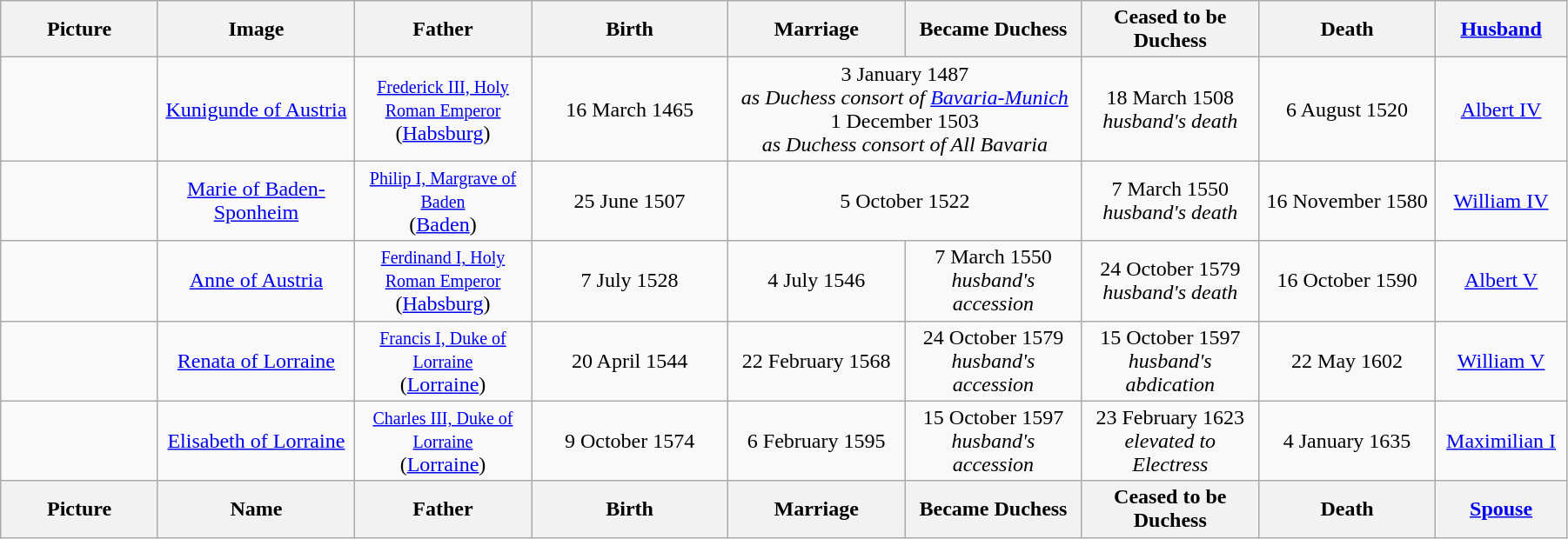<table width=95% class="wikitable">
<tr>
<th width = "8%">Picture</th>
<th width = "10%">Image</th>
<th width = "9%">Father</th>
<th width = "10%">Birth</th>
<th width = "9%">Marriage</th>
<th width = "9%">Became Duchess</th>
<th width = "9%">Ceased to be Duchess</th>
<th width = "9%">Death</th>
<th width = "6%"><a href='#'>Husband</a></th>
</tr>
<tr>
<td align="center"></td>
<td align="center"><a href='#'>Kunigunde of Austria</a></td>
<td align="center"><small><a href='#'>Frederick III, Holy Roman Emperor</a></small> <br> (<a href='#'>Habsburg</a>)</td>
<td align=center>16 March 1465</td>
<td align="center" colspan="2">3 January 1487<br><em>as Duchess consort of <a href='#'>Bavaria-Munich</a></em><br>1 December 1503<br><em>as Duchess consort of All Bavaria</em></td>
<td align="center">18 March 1508<br><em>husband's death</em></td>
<td align="center">6 August 1520</td>
<td align="center"><a href='#'>Albert IV</a></td>
</tr>
<tr>
<td align="center"></td>
<td align="center"><a href='#'>Marie of Baden-Sponheim</a></td>
<td align="center"><small><a href='#'>Philip I, Margrave of Baden</a></small> <br> (<a href='#'>Baden</a>)</td>
<td align="center">25 June 1507</td>
<td align="center" colspan="2">5 October 1522</td>
<td align="center">7 March 1550<br><em>husband's death</em></td>
<td align="center">16 November 1580</td>
<td align="center"><a href='#'>William IV</a></td>
</tr>
<tr>
<td align="center"></td>
<td align="center"><a href='#'>Anne of Austria</a></td>
<td align="center"><small><a href='#'>Ferdinand I, Holy Roman Emperor</a></small> <br> (<a href='#'>Habsburg</a>)</td>
<td align=center>7 July 1528</td>
<td align=center>4 July 1546</td>
<td align=center>7 March 1550<br><em>husband's accession</em></td>
<td align=center>24 October 1579<br><em>husband's death</em></td>
<td align=center>16 October 1590</td>
<td align=center><a href='#'>Albert V</a></td>
</tr>
<tr>
<td align="center"></td>
<td align="center"><a href='#'>Renata of Lorraine</a></td>
<td align="center"><small><a href='#'>Francis I, Duke of Lorraine</a></small> <br> (<a href='#'>Lorraine</a>)</td>
<td align="center">20 April 1544</td>
<td align="center">22 February 1568</td>
<td align="center">24 October 1579<br><em>husband's accession</em></td>
<td align="center">15 October 1597<br><em>husband's abdication</em></td>
<td align="center">22 May 1602</td>
<td align="center"><a href='#'>William V</a></td>
</tr>
<tr>
<td align="center"></td>
<td align="center"><a href='#'>Elisabeth of Lorraine</a></td>
<td align="center"><small><a href='#'>Charles III, Duke of Lorraine</a></small> <br> (<a href='#'>Lorraine</a>)</td>
<td align="center">9 October 1574</td>
<td align="center">6 February 1595</td>
<td align="center">15 October 1597<br><em>husband's accession</em></td>
<td align="center">23 February 1623<br><em>elevated to Electress</em></td>
<td align="center">4 January 1635</td>
<td align="center"><a href='#'>Maximilian I</a></td>
</tr>
<tr>
<th>Picture</th>
<th>Name</th>
<th>Father</th>
<th>Birth</th>
<th>Marriage</th>
<th>Became Duchess</th>
<th>Ceased to be Duchess</th>
<th>Death</th>
<th><a href='#'>Spouse</a></th>
</tr>
</table>
